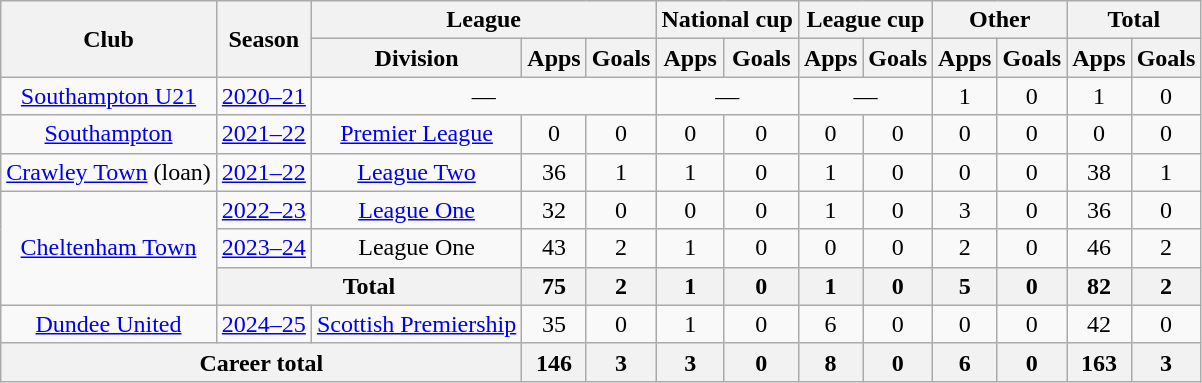<table class="wikitable" style="text-align:center">
<tr>
<th rowspan="2">Club</th>
<th rowspan="2">Season</th>
<th colspan="3">League</th>
<th colspan="2">National cup</th>
<th colspan="2">League cup</th>
<th colspan="2">Other</th>
<th colspan="2">Total</th>
</tr>
<tr>
<th>Division</th>
<th>Apps</th>
<th>Goals</th>
<th>Apps</th>
<th>Goals</th>
<th>Apps</th>
<th>Goals</th>
<th>Apps</th>
<th>Goals</th>
<th>Apps</th>
<th>Goals</th>
</tr>
<tr>
<td><a href='#'>Southampton U21</a></td>
<td><a href='#'>2020–21</a></td>
<td colspan="3">—</td>
<td colspan="2">—</td>
<td colspan="2">—</td>
<td>1</td>
<td>0</td>
<td>1</td>
<td>0</td>
</tr>
<tr>
<td><a href='#'>Southampton</a></td>
<td><a href='#'>2021–22</a></td>
<td><a href='#'>Premier League</a></td>
<td>0</td>
<td>0</td>
<td>0</td>
<td>0</td>
<td>0</td>
<td>0</td>
<td>0</td>
<td>0</td>
<td>0</td>
<td>0</td>
</tr>
<tr>
<td><a href='#'>Crawley Town</a> (loan)</td>
<td><a href='#'>2021–22</a></td>
<td><a href='#'>League Two</a></td>
<td>36</td>
<td>1</td>
<td>1</td>
<td>0</td>
<td>1</td>
<td>0</td>
<td>0</td>
<td>0</td>
<td>38</td>
<td>1</td>
</tr>
<tr>
<td rowspan=3><a href='#'>Cheltenham Town</a></td>
<td><a href='#'>2022–23</a></td>
<td><a href='#'>League One</a></td>
<td>32</td>
<td>0</td>
<td>0</td>
<td>0</td>
<td>1</td>
<td>0</td>
<td>3</td>
<td>0</td>
<td>36</td>
<td>0</td>
</tr>
<tr>
<td><a href='#'>2023–24</a></td>
<td>League One</td>
<td>43</td>
<td>2</td>
<td>1</td>
<td>0</td>
<td>0</td>
<td>0</td>
<td>2</td>
<td>0</td>
<td>46</td>
<td>2</td>
</tr>
<tr>
<th colspan=2>Total</th>
<th>75</th>
<th>2</th>
<th>1</th>
<th>0</th>
<th>1</th>
<th>0</th>
<th>5</th>
<th>0</th>
<th>82</th>
<th>2</th>
</tr>
<tr>
<td><a href='#'>Dundee United</a></td>
<td><a href='#'>2024–25</a></td>
<td><a href='#'>Scottish Premiership</a></td>
<td>35</td>
<td>0</td>
<td>1</td>
<td>0</td>
<td>6</td>
<td>0</td>
<td>0</td>
<td>0</td>
<td>42</td>
<td>0</td>
</tr>
<tr>
<th colspan="3">Career total</th>
<th>146</th>
<th>3</th>
<th>3</th>
<th>0</th>
<th>8</th>
<th>0</th>
<th>6</th>
<th>0</th>
<th>163</th>
<th>3</th>
</tr>
</table>
